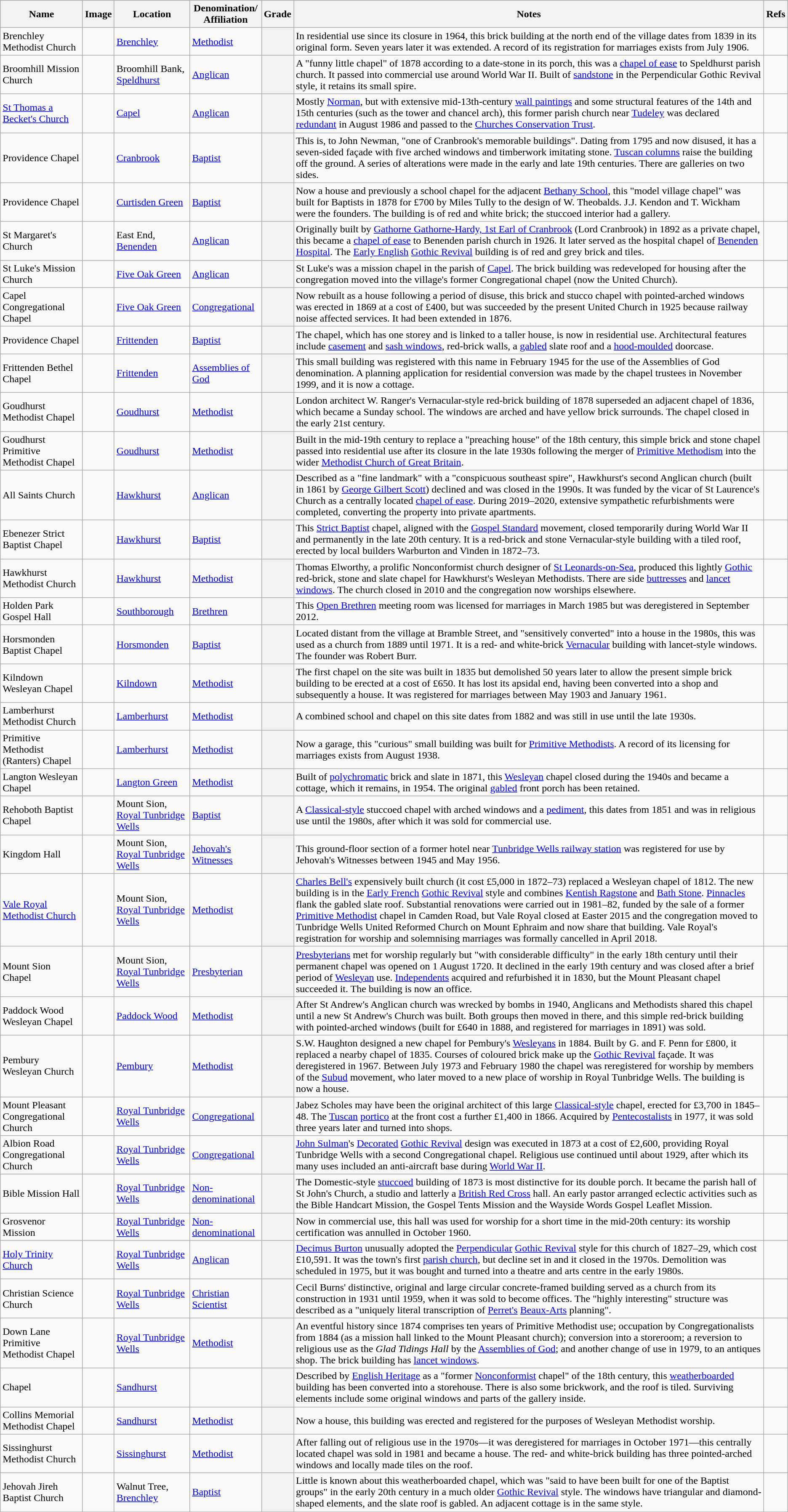<table class="wikitable sortable">
<tr>
<th align="center">Name</th>
<th align="center" class="unsortable">Image</th>
<th align="center">Location</th>
<th align="center">Denomination/<br>Affiliation</th>
<th align="center">Grade</th>
<th align="center" class="unsortable">Notes</th>
<th align="center" class="unsortable">Refs</th>
</tr>
<tr>
<td>Brenchley Methodist Church</td>
<td></td>
<td><a href='#'>Brenchley</a><br></td>
<td><a href='#'>Methodist</a></td>
<th align="center"></th>
<td>In residential use since its closure in 1964, this brick building at the north end of the village dates from 1839 in its original form. Seven years later it was extended. A record of its registration for marriages exists from July 1906.</td>
<td><br></td>
</tr>
<tr>
<td>Broomhill Mission Church</td>
<td></td>
<td>Broomhill Bank, <a href='#'>Speldhurst</a><br></td>
<td><a href='#'>Anglican</a></td>
<th align="center"></th>
<td>A "funny little chapel" of 1878 according to a date-stone in its porch, this was a <a href='#'>chapel of ease</a> to Speldhurst parish church. It passed into commercial use around World War II. Built of <a href='#'>sandstone</a> in the Perpendicular Gothic Revival style, it retains its small spire.</td>
<td></td>
</tr>
<tr>
<td><a href='#'>St Thomas a Becket's Church</a></td>
<td></td>
<td><a href='#'>Capel</a><br></td>
<td><a href='#'>Anglican</a></td>
<th></th>
<td>Mostly <a href='#'>Norman</a>, but with extensive mid-13th-century <a href='#'>wall paintings</a> and some structural features of the 14th and 15th centuries (such as the tower and chancel arch), this former parish church near <a href='#'>Tudeley</a> was declared <a href='#'>redundant</a> in August 1986 and passed to the <a href='#'>Churches Conservation Trust</a>.</td>
<td><br></td>
</tr>
<tr>
<td>Providence Chapel</td>
<td></td>
<td><a href='#'>Cranbrook</a><br></td>
<td><a href='#'>Baptist</a></td>
<th></th>
<td>This is, to John Newman, "one of Cranbrook's memorable buildings". Dating from 1795 and now disused, it has a seven-sided façade with five arched windows and timberwork imitating stone. <a href='#'>Tuscan columns</a> raise the building off the ground. A series of alterations were made in the early and late 19th centuries. There are galleries on two sides.</td>
<td><br><br></td>
</tr>
<tr>
<td>Providence Chapel</td>
<td></td>
<td><a href='#'>Curtisden Green</a><br></td>
<td><a href='#'>Baptist</a></td>
<th align="center"></th>
<td>Now a house and previously a school chapel for the adjacent <a href='#'>Bethany School</a>, this "model village chapel" was built for Baptists in 1878 for £700 by Miles Tully to the design of W. Theobalds. J.J. Kendon and T. Wickham were the founders. The building is of red and white brick; the stuccoed interior had a gallery.</td>
<td></td>
</tr>
<tr>
<td>St Margaret's Church</td>
<td></td>
<td>East End, <a href='#'>Benenden</a><br></td>
<td><a href='#'>Anglican</a></td>
<th align="center"></th>
<td>Originally built by <a href='#'>Gathorne Gathorne-Hardy, 1st Earl of Cranbrook</a> (Lord Cranbrook) in 1892 as a private chapel, this became a <a href='#'>chapel of ease</a> to Benenden parish church in 1926. It later served as the hospital chapel of <a href='#'>Benenden Hospital</a>. The <a href='#'>Early English</a> <a href='#'>Gothic Revival</a> building is of red and grey brick and tiles.</td>
<td></td>
</tr>
<tr>
<td>St Luke's Mission Church</td>
<td></td>
<td><a href='#'>Five Oak Green</a><br></td>
<td><a href='#'>Anglican</a></td>
<th align="center"></th>
<td>St Luke's was a mission chapel in the parish of <a href='#'>Capel</a>. The brick building was redeveloped for housing after the congregation moved into the village's former Congregational chapel (now the United Church).</td>
<td></td>
</tr>
<tr>
<td>Capel Congregational Chapel</td>
<td></td>
<td><a href='#'>Five Oak Green</a><br></td>
<td><a href='#'>Congregational</a></td>
<th align="center"></th>
<td>Now rebuilt as a house following a period of disuse, this brick and stucco chapel with pointed-arched windows was erected in 1869 at a cost of £400, but was succeeded by the present United Church in 1925 because railway noise affected services. It had been extended in 1876.</td>
<td></td>
</tr>
<tr>
<td>Providence Chapel</td>
<td></td>
<td><a href='#'>Frittenden</a><br></td>
<td><a href='#'>Baptist</a></td>
<th></th>
<td>The chapel, which has one storey and is linked to a taller house, is now in residential use. Architectural features include <a href='#'>casement</a> and <a href='#'>sash windows</a>, red-brick walls, a <a href='#'>gabled</a> slate roof and a <a href='#'>hood-moulded</a> doorcase.</td>
<td></td>
</tr>
<tr>
<td>Frittenden Bethel Chapel</td>
<td></td>
<td><a href='#'>Frittenden</a><br></td>
<td><a href='#'>Assemblies of God</a></td>
<th align="center"></th>
<td>This small building was registered with this name in February 1945 for the use of the Assemblies of God denomination. A planning application for residential conversion was made by the chapel trustees in November 1999, and it is now a cottage.</td>
<td><br></td>
</tr>
<tr>
<td>Goudhurst Methodist Chapel</td>
<td></td>
<td><a href='#'>Goudhurst</a><br></td>
<td><a href='#'>Methodist</a></td>
<th align="center"></th>
<td>London architect W. Ranger's Vernacular-style red-brick building of 1878 superseded an adjacent chapel of 1836, which became a Sunday school. The windows are arched and have yellow brick surrounds. The chapel closed in the early 21st century.</td>
<td><br></td>
</tr>
<tr>
<td>Goudhurst Primitive Methodist Chapel</td>
<td></td>
<td><a href='#'>Goudhurst</a><br></td>
<td><a href='#'>Methodist</a></td>
<th align="center"></th>
<td>Built in the mid-19th century to replace a "preaching house" of the 18th century, this simple brick and stone chapel passed into residential use after its closure in the late 1930s following the merger of <a href='#'>Primitive Methodism</a> into the wider <a href='#'>Methodist Church of Great Britain</a>.</td>
<td></td>
</tr>
<tr>
<td>All Saints Church</td>
<td></td>
<td><a href='#'>Hawkhurst</a><br></td>
<td><a href='#'>Anglican</a></td>
<th></th>
<td>Described as a "fine landmark" with a "conspicuous southeast spire", Hawkhurst's second Anglican church (built in 1861 by <a href='#'>George Gilbert Scott</a>) declined and was closed in the 1990s. It was funded by the vicar of St Laurence's Church as a centrally located <a href='#'>chapel of ease</a>.  During 2019–2020, extensive sympathetic refurbishments were completed, converting the property into private apartments.</td>
<td><br><br></td>
</tr>
<tr>
<td>Ebenezer Strict Baptist Chapel</td>
<td></td>
<td><a href='#'>Hawkhurst</a><br></td>
<td><a href='#'>Baptist</a></td>
<th align="center"></th>
<td>This <a href='#'>Strict Baptist</a> chapel, aligned with the <a href='#'>Gospel Standard</a> movement, closed temporarily during World War II and permanently in the late 20th century. It is a red-brick and stone Vernacular-style building with a tiled roof, erected by local builders Warburton and Vinden in 1872–73.</td>
<td><br></td>
</tr>
<tr>
<td>Hawkhurst Methodist Church</td>
<td></td>
<td><a href='#'>Hawkhurst</a><br></td>
<td><a href='#'>Methodist</a></td>
<th align="center"></th>
<td>Thomas Elworthy, a prolific Nonconformist church designer of <a href='#'>St Leonards-on-Sea</a>, produced this lightly <a href='#'>Gothic</a> red-brick, stone and slate chapel for Hawkhurst's Wesleyan Methodists. There are side <a href='#'>buttresses</a> and <a href='#'>lancet windows</a>. The church closed in 2010 and the congregation now worships elsewhere.</td>
<td><br></td>
</tr>
<tr>
<td>Holden Park Gospel Hall</td>
<td></td>
<td><a href='#'>Southborough</a><br></td>
<td><a href='#'>Brethren</a></td>
<th align="center"></th>
<td>This <a href='#'>Open Brethren</a> meeting room was licensed for marriages in March 1985 but was deregistered in September 2012.</td>
<td><br></td>
</tr>
<tr>
<td>Horsmonden Baptist Chapel</td>
<td></td>
<td><a href='#'>Horsmonden</a><br></td>
<td><a href='#'>Baptist</a></td>
<th align="center"></th>
<td>Located distant from the village at Bramble Street, and "sensitively converted" into a house in the 1980s, this was used as a church from 1889 until 1971. It is a red- and white-brick <a href='#'>Vernacular</a> building with lancet-style windows. The founder was Robert Burr.</td>
<td></td>
</tr>
<tr>
<td>Kilndown Wesleyan Chapel</td>
<td></td>
<td><a href='#'>Kilndown</a><br></td>
<td><a href='#'>Methodist</a></td>
<th align="center"></th>
<td>The first chapel on the site was built in 1835 but demolished 50 years later to allow the present simple brick building to be erected at a cost of £650. It has lost its apsidal end, having been converted into a shop and subsequently a house.  It was registered for marriages between May 1903 and January 1961.</td>
<td></td>
</tr>
<tr>
<td>Lamberhurst Methodist Church</td>
<td></td>
<td><a href='#'>Lamberhurst</a><br></td>
<td><a href='#'>Methodist</a></td>
<th align="center"></th>
<td>A combined school and chapel on this site dates from 1882 and was still in use until the late 1930s.</td>
<td><br></td>
</tr>
<tr>
<td>Primitive Methodist (Ranters) Chapel</td>
<td></td>
<td><a href='#'>Lamberhurst</a><br></td>
<td><a href='#'>Methodist</a></td>
<th align="center"></th>
<td>Now a garage, this "curious" small building was built for <a href='#'>Primitive Methodists</a>. A record of its licensing for marriages exists from August 1938.</td>
<td></td>
</tr>
<tr>
<td>Langton Wesleyan Chapel</td>
<td></td>
<td><a href='#'>Langton Green</a><br></td>
<td><a href='#'>Methodist</a></td>
<th align="center"></th>
<td>Built of <a href='#'>polychromatic</a> brick and slate in 1871, this <a href='#'>Wesleyan</a> chapel closed during the 1940s and became a cottage, which it remains, in 1954. The original <a href='#'>gabled</a> front porch has been retained.</td>
<td></td>
</tr>
<tr>
<td>Rehoboth Baptist Chapel</td>
<td></td>
<td>Mount Sion, <a href='#'>Royal Tunbridge Wells</a><br></td>
<td><a href='#'>Baptist</a></td>
<th align="center"></th>
<td>A <a href='#'>Classical-style</a> stuccoed chapel with arched windows and a <a href='#'>pediment</a>, this dates from 1851 and was in religious use until the 1980s, after which it was sold for commercial use.</td>
<td></td>
</tr>
<tr>
<td>Kingdom Hall</td>
<td></td>
<td>Mount Sion, <a href='#'>Royal Tunbridge Wells</a><br></td>
<td><a href='#'>Jehovah's Witnesses</a></td>
<th align="center"></th>
<td>This ground-floor section of a former hotel near <a href='#'>Tunbridge Wells railway station</a> was registered for use by Jehovah's Witnesses between 1945 and May 1956.</td>
<td></td>
</tr>
<tr>
<td><a href='#'>Vale Royal Methodist Church</a></td>
<td></td>
<td>Mount Sion, <a href='#'>Royal Tunbridge Wells</a><br></td>
<td><a href='#'>Methodist</a></td>
<th align="center"></th>
<td><a href='#'>Charles Bell's</a> expensively built church (it cost £5,000 in 1872–73) replaced a Wesleyan chapel of 1812. The new building is in the <a href='#'>Early French</a> <a href='#'>Gothic Revival</a> style and combines <a href='#'>Kentish Ragstone</a> and <a href='#'>Bath Stone</a>. <a href='#'>Pinnacles</a> flank the gabled slate roof.  Substantial renovations were carried out in 1981–82, funded by the sale of a former <a href='#'>Primitive Methodist</a> chapel in Camden Road, but Vale Royal closed at Easter 2015 and the congregation moved to Tunbridge Wells United Reformed Church on Mount Ephraim and now share that building.  Vale Royal's registration for worship and solemnising marriages was formally cancelled in April 2018.</td>
<td><br><br><br></td>
</tr>
<tr>
<td>Mount Sion Chapel</td>
<td></td>
<td>Mount Sion, <a href='#'>Royal Tunbridge Wells</a><br></td>
<td><a href='#'>Presbyterian</a></td>
<th align="center"></th>
<td><a href='#'>Presbyterians</a> met for worship regularly but "with considerable difficulty" in the early 18th century until their permanent chapel was opened on 1 August 1720. It declined in the early 19th century and was closed after a brief period of <a href='#'>Wesleyan</a> use. <a href='#'>Independents</a> acquired and refurbished it in 1830, but the Mount Pleasant chapel succeeded it. The building is now an office.</td>
<td></td>
</tr>
<tr>
<td>Paddock Wood Wesleyan Chapel</td>
<td></td>
<td><a href='#'>Paddock Wood</a><br></td>
<td><a href='#'>Methodist</a></td>
<th align="center"></th>
<td>After St Andrew's Anglican church was wrecked by bombs in 1940, Anglicans and Methodists shared this chapel until a new St Andrew's Church was built. Both groups then moved in there, and this simple red-brick building with pointed-arched windows (built for £640 in 1888, and registered for marriages in 1891) was sold.</td>
<td></td>
</tr>
<tr>
<td>Pembury Wesleyan Church</td>
<td></td>
<td><a href='#'>Pembury</a><br></td>
<td><a href='#'>Methodist</a></td>
<th align="center"></th>
<td>S.W. Haughton designed a new chapel for Pembury's <a href='#'>Wesleyans</a> in 1884. Built by G. and F. Penn for £800, it replaced a nearby chapel of 1835. Courses of coloured brick make up the <a href='#'>Gothic Revival</a> façade. It was deregistered in 1967.  Between July 1973 and February 1980 the chapel was reregistered for worship by members of the <a href='#'>Subud</a> movement, who later moved to a new place of worship in Royal Tunbridge Wells.  The building is now a house.</td>
<td><br></td>
</tr>
<tr>
<td>Mount Pleasant Congregational Church</td>
<td></td>
<td><a href='#'>Royal Tunbridge Wells</a><br></td>
<td><a href='#'>Congregational</a></td>
<th></th>
<td>Jabez Scholes may have been the original architect of this large <a href='#'>Classical-style</a> chapel, erected for £3,700 in 1845–48. The <a href='#'>Tuscan</a> <a href='#'>portico</a> at the front cost a further £1,400 in 1866. Acquired by <a href='#'>Pentecostalists</a> in 1977, it was sold three years later and turned into shops.</td>
<td><br><br></td>
</tr>
<tr>
<td>Albion Road Congregational Church</td>
<td></td>
<td><a href='#'>Royal Tunbridge Wells</a><br></td>
<td><a href='#'>Congregational</a></td>
<th align="center"></th>
<td><a href='#'>John Sulman</a>'s <a href='#'>Decorated</a> <a href='#'>Gothic Revival</a> design was executed in 1873 at a cost of £2,600, providing Royal Tunbridge Wells with a second Congregational chapel. Religious use continued until about 1929, after which its many uses included an anti-aircraft base during <a href='#'>World War II</a>.</td>
<td><br></td>
</tr>
<tr>
<td>Bible Mission Hall</td>
<td></td>
<td><a href='#'>Royal Tunbridge Wells</a><br></td>
<td><a href='#'>Non-denominational</a></td>
<th align="center"></th>
<td>The Domestic-style <a href='#'>stuccoed</a> building of 1873 is most distinctive for its double porch. It became the parish hall of St John's Church, a studio and latterly a <a href='#'>British Red Cross</a> hall. An early pastor arranged eclectic activities such as the Bible Handcart Mission, the Gospel Tents Mission and the Wayside Words Gospel Leaflet Mission.</td>
<td></td>
</tr>
<tr>
<td>Grosvenor Mission</td>
<td></td>
<td><a href='#'>Royal Tunbridge Wells</a><br></td>
<td><a href='#'>Non-denominational</a></td>
<th align="center"></th>
<td>Now in commercial use, this hall was used for worship for a short time in the mid-20th century: its worship certification was annulled in October 1960.</td>
<td></td>
</tr>
<tr>
<td><a href='#'>Holy Trinity Church</a></td>
<td></td>
<td><a href='#'>Royal Tunbridge Wells</a><br></td>
<td><a href='#'>Anglican</a></td>
<th></th>
<td><a href='#'>Decimus Burton</a> unusually adopted the <a href='#'>Perpendicular</a> <a href='#'>Gothic Revival</a> style for this church of 1827–29, which cost £10,591. It was the town's first <a href='#'>parish church</a>, but decline set in and it closed in the 1970s. Demolition was scheduled in 1975, but it was bought and turned into a theatre and arts centre in the early 1980s.</td>
<td><br><br><br></td>
</tr>
<tr>
<td>Christian Science Church</td>
<td></td>
<td><a href='#'>Royal Tunbridge Wells</a><br></td>
<td><a href='#'>Christian Scientist</a></td>
<th align="center"></th>
<td>Cecil Burns' distinctive, original and large circular concrete-framed building served as a church from its construction in 1931 until 1959, when it was sold to become offices. The "highly interesting" structure was described as a "uniquely literal transcription of <a href='#'>Perret's</a> <a href='#'>Beaux-Arts</a> planning".</td>
<td></td>
</tr>
<tr>
<td>Down Lane Primitive Methodist Chapel</td>
<td></td>
<td><a href='#'>Royal Tunbridge Wells</a><br></td>
<td><a href='#'>Methodist</a></td>
<th align="center"></th>
<td>An eventful history since 1874 comprises ten years of Primitive Methodist use; occupation by Congregationalists from 1884 (as a mission hall linked to the Mount Pleasant church); conversion into a storeroom; a reversion to religious use as the <em>Glad Tidings Hall</em> by the <a href='#'>Assemblies of God</a>; and another change of use in 1979, to an antiques shop. The brick building has <a href='#'>lancet windows</a>.</td>
<td></td>
</tr>
<tr>
<td>Chapel</td>
<td></td>
<td><a href='#'>Sandhurst</a><br></td>
<td></td>
<th></th>
<td>Described by <a href='#'>English Heritage</a> as a "former <a href='#'>Nonconformist</a> chapel" of the 18th century, this <a href='#'>weatherboarded</a> building has been converted into a storehouse. There is also some brickwork, and the roof is tiled. Surviving elements include some original windows and parts of the gallery inside.</td>
<td></td>
</tr>
<tr>
<td>Collins Memorial Methodist Chapel</td>
<td></td>
<td><a href='#'>Sandhurst</a><br></td>
<td><a href='#'>Methodist</a></td>
<th align="center"></th>
<td>Now a house, this building was erected and registered for the purposes of Wesleyan Methodist worship.</td>
<td></td>
</tr>
<tr>
<td>Sissinghurst Methodist Church</td>
<td></td>
<td><a href='#'>Sissinghurst</a><br></td>
<td><a href='#'>Methodist</a></td>
<th align="center"></th>
<td>After falling out of religious use in the 1970s—it was deregistered for marriages in October 1971—this centrally located chapel was sold in 1981 and became a house. The red- and white-brick building has three pointed-arched windows and locally made tiles on the roof.</td>
<td></td>
</tr>
<tr>
<td>Jehovah Jireh Baptist Church</td>
<td></td>
<td>Walnut Tree, <a href='#'>Brenchley</a><br></td>
<td><a href='#'>Baptist</a></td>
<th></th>
<td>Little is known about this weatherboarded chapel, which was "said to have been built for one of the Baptist groups" in the early 20th century in a much older <a href='#'>Gothic Revival</a> style. The windows have triangular and diamond-shaped elements, and the slate roof is gabled. An adjacent cottage is in the same style.</td>
<td></td>
</tr>
<tr>
</tr>
</table>
